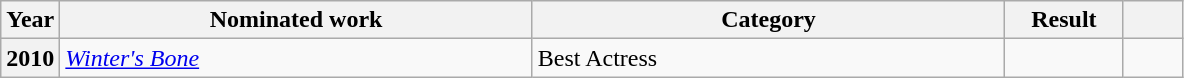<table class="wikitable plainrowheaders">
<tr>
<th scope="col" style="width:5%;">Year</th>
<th scope="col" style="width:40%;">Nominated work</th>
<th scope="col" style="width:40%;">Category</th>
<th scope="col" style="width:10%;">Result</th>
<th scope="col" style="width:5%;"></th>
</tr>
<tr>
<th scope="row" style="text-align:center;">2010</th>
<td style="text-align:left;"><em><a href='#'>Winter's Bone</a></em></td>
<td>Best Actress</td>
<td></td>
<td style="text-align:center;"></td>
</tr>
</table>
